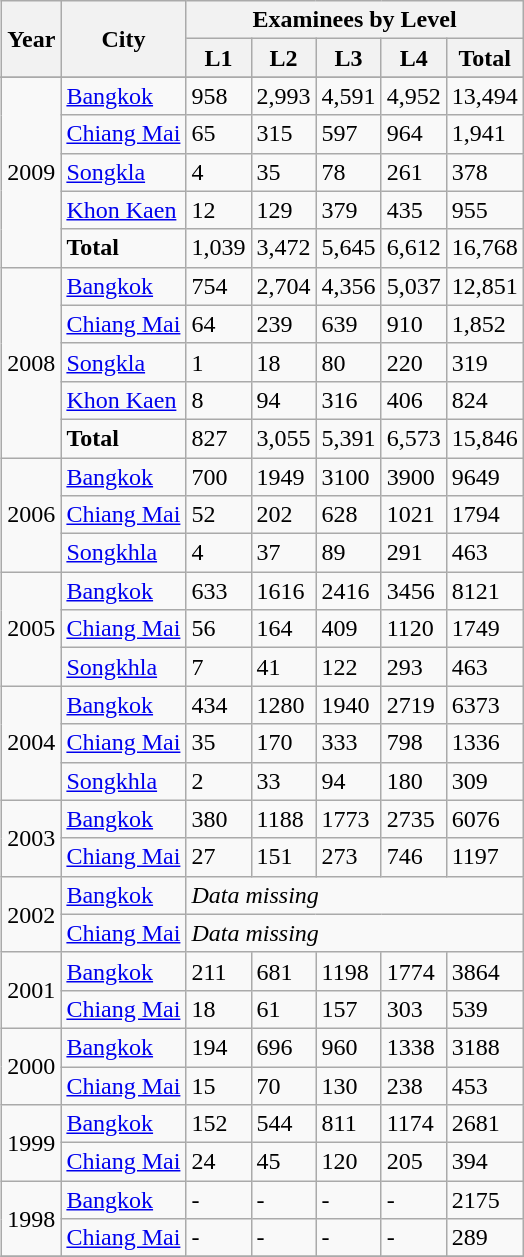<table class="wikitable" align="right">
<tr>
<th rowspan=2>Year</th>
<th rowspan=2>City</th>
<th colspan=5>Examinees by Level</th>
</tr>
<tr>
<th>L1</th>
<th>L2</th>
<th>L3</th>
<th>L4</th>
<th>Total</th>
</tr>
<tr>
</tr>
<tr>
<td rowspan=5>2009</td>
<td><a href='#'>Bangkok</a></td>
<td>958</td>
<td>2,993</td>
<td>4,591</td>
<td>4,952</td>
<td>13,494</td>
</tr>
<tr>
<td><a href='#'>Chiang Mai</a></td>
<td>65</td>
<td>315</td>
<td>597</td>
<td>964</td>
<td>1,941</td>
</tr>
<tr>
<td><a href='#'>Songkla</a></td>
<td>4</td>
<td>35</td>
<td>78</td>
<td>261</td>
<td>378</td>
</tr>
<tr>
<td><a href='#'>Khon Kaen</a></td>
<td>12</td>
<td>129</td>
<td>379</td>
<td>435</td>
<td>955</td>
</tr>
<tr>
<td><strong>Total</strong></td>
<td>1,039</td>
<td>3,472</td>
<td>5,645</td>
<td>6,612</td>
<td>16,768</td>
</tr>
<tr>
<td rowspan=5>2008</td>
<td><a href='#'>Bangkok</a></td>
<td>754</td>
<td>2,704</td>
<td>4,356</td>
<td>5,037</td>
<td>12,851</td>
</tr>
<tr>
<td><a href='#'>Chiang Mai</a></td>
<td>64</td>
<td>239</td>
<td>639</td>
<td>910</td>
<td>1,852</td>
</tr>
<tr>
<td><a href='#'>Songkla</a></td>
<td>1</td>
<td>18</td>
<td>80</td>
<td>220</td>
<td>319</td>
</tr>
<tr>
<td><a href='#'>Khon Kaen</a></td>
<td>8</td>
<td>94</td>
<td>316</td>
<td>406</td>
<td>824</td>
</tr>
<tr>
<td><strong>Total</strong></td>
<td>827</td>
<td>3,055</td>
<td>5,391</td>
<td>6,573</td>
<td>15,846</td>
</tr>
<tr>
<td rowspan=3>2006</td>
<td><a href='#'>Bangkok</a></td>
<td>700</td>
<td>1949</td>
<td>3100</td>
<td>3900</td>
<td>9649</td>
</tr>
<tr>
<td><a href='#'>Chiang Mai</a></td>
<td>52</td>
<td>202</td>
<td>628</td>
<td>1021</td>
<td>1794</td>
</tr>
<tr>
<td><a href='#'>Songkhla</a></td>
<td>4</td>
<td>37</td>
<td>89</td>
<td>291</td>
<td>463</td>
</tr>
<tr>
<td rowspan=3>2005</td>
<td><a href='#'>Bangkok</a></td>
<td>633</td>
<td>1616</td>
<td>2416</td>
<td>3456</td>
<td>8121</td>
</tr>
<tr>
<td><a href='#'>Chiang Mai</a></td>
<td>56</td>
<td>164</td>
<td>409</td>
<td>1120</td>
<td>1749</td>
</tr>
<tr>
<td><a href='#'>Songkhla</a></td>
<td>7</td>
<td>41</td>
<td>122</td>
<td>293</td>
<td>463</td>
</tr>
<tr>
<td rowspan=3>2004</td>
<td><a href='#'>Bangkok</a></td>
<td>434</td>
<td>1280</td>
<td>1940</td>
<td>2719</td>
<td>6373</td>
</tr>
<tr>
<td><a href='#'>Chiang Mai</a></td>
<td>35</td>
<td>170</td>
<td>333</td>
<td>798</td>
<td>1336</td>
</tr>
<tr>
<td><a href='#'>Songkhla</a></td>
<td>2</td>
<td>33</td>
<td>94</td>
<td>180</td>
<td>309</td>
</tr>
<tr>
<td rowspan=2>2003</td>
<td><a href='#'>Bangkok</a></td>
<td>380</td>
<td>1188</td>
<td>1773</td>
<td>2735</td>
<td>6076</td>
</tr>
<tr>
<td><a href='#'>Chiang Mai</a></td>
<td>27</td>
<td>151</td>
<td>273</td>
<td>746</td>
<td>1197</td>
</tr>
<tr>
<td rowspan=2>2002</td>
<td><a href='#'>Bangkok</a></td>
<td colspan=5><em>Data missing</em></td>
</tr>
<tr>
<td><a href='#'>Chiang Mai</a></td>
<td colspan=5><em>Data missing</em></td>
</tr>
<tr>
<td rowspan=2>2001</td>
<td><a href='#'>Bangkok</a></td>
<td>211</td>
<td>681</td>
<td>1198</td>
<td>1774</td>
<td>3864</td>
</tr>
<tr>
<td><a href='#'>Chiang Mai</a></td>
<td>18</td>
<td>61</td>
<td>157</td>
<td>303</td>
<td>539</td>
</tr>
<tr>
<td rowspan=2>2000</td>
<td><a href='#'>Bangkok</a></td>
<td>194</td>
<td>696</td>
<td>960</td>
<td>1338</td>
<td>3188</td>
</tr>
<tr>
<td><a href='#'>Chiang Mai</a></td>
<td>15</td>
<td>70</td>
<td>130</td>
<td>238</td>
<td>453</td>
</tr>
<tr>
<td rowspan=2>1999</td>
<td><a href='#'>Bangkok</a></td>
<td>152</td>
<td>544</td>
<td>811</td>
<td>1174</td>
<td>2681</td>
</tr>
<tr>
<td><a href='#'>Chiang Mai</a></td>
<td>24</td>
<td>45</td>
<td>120</td>
<td>205</td>
<td>394</td>
</tr>
<tr>
<td rowspan=2>1998</td>
<td><a href='#'>Bangkok</a></td>
<td>-</td>
<td>-</td>
<td>-</td>
<td>-</td>
<td>2175</td>
</tr>
<tr>
<td><a href='#'>Chiang Mai</a></td>
<td>-</td>
<td>-</td>
<td>-</td>
<td>-</td>
<td>289</td>
</tr>
<tr>
</tr>
</table>
